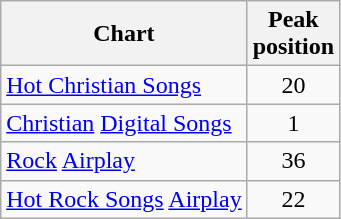<table class="wikitable sortable">
<tr>
<th align="left">Chart</th>
<th align="center">Peak<br>position</th>
</tr>
<tr>
<td align="left"><a href='#'>Hot Christian Songs</a></td>
<td align="center">20</td>
</tr>
<tr>
<td align="left"><a href='#'>Christian</a> <a href='#'>Digital Songs</a></td>
<td align="center">1</td>
</tr>
<tr>
<td align="left"><a href='#'>Rock</a> <a href='#'>Airplay</a></td>
<td align="center">36</td>
</tr>
<tr>
<td align="left"><a href='#'>Hot Rock Songs</a> <a href='#'>Airplay</a></td>
<td align="center">22</td>
</tr>
</table>
